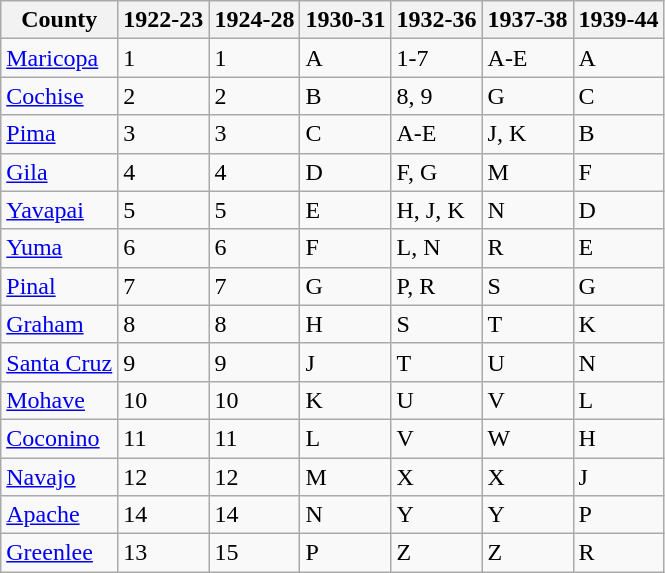<table class="wikitable sortable">
<tr>
<th>County</th>
<th>1922-23</th>
<th>1924-28</th>
<th>1930-31</th>
<th>1932-36</th>
<th>1937-38</th>
<th>1939-44</th>
</tr>
<tr>
<td><a href='#'>Maricopa</a></td>
<td>1</td>
<td>1</td>
<td>A</td>
<td>1-7</td>
<td>A-E</td>
<td>A</td>
</tr>
<tr>
<td><a href='#'>Cochise</a></td>
<td>2</td>
<td>2</td>
<td>B</td>
<td>8, 9</td>
<td>G</td>
<td>C</td>
</tr>
<tr>
<td><a href='#'>Pima</a></td>
<td>3</td>
<td>3</td>
<td>C</td>
<td>A-E</td>
<td>J, K</td>
<td>B</td>
</tr>
<tr>
<td><a href='#'>Gila</a></td>
<td>4</td>
<td>4</td>
<td>D</td>
<td>F, G</td>
<td>M</td>
<td>F</td>
</tr>
<tr>
<td><a href='#'>Yavapai</a></td>
<td>5</td>
<td>5</td>
<td>E</td>
<td>H, J, K</td>
<td>N</td>
<td>D</td>
</tr>
<tr>
<td><a href='#'>Yuma</a></td>
<td>6</td>
<td>6</td>
<td>F</td>
<td>L, N</td>
<td>R</td>
<td>E</td>
</tr>
<tr>
<td><a href='#'>Pinal</a></td>
<td>7</td>
<td>7</td>
<td>G</td>
<td>P, R</td>
<td>S</td>
<td>G</td>
</tr>
<tr>
<td><a href='#'>Graham</a></td>
<td>8</td>
<td>8</td>
<td>H</td>
<td>S</td>
<td>T</td>
<td>K</td>
</tr>
<tr>
<td><a href='#'>Santa Cruz</a></td>
<td>9</td>
<td>9</td>
<td>J</td>
<td>T</td>
<td>U</td>
<td>N</td>
</tr>
<tr>
<td><a href='#'>Mohave</a></td>
<td>10</td>
<td>10</td>
<td>K</td>
<td>U</td>
<td>V</td>
<td>L</td>
</tr>
<tr>
<td><a href='#'>Coconino</a></td>
<td>11</td>
<td>11</td>
<td>L</td>
<td>V</td>
<td>W</td>
<td>H</td>
</tr>
<tr>
<td><a href='#'>Navajo</a></td>
<td>12</td>
<td>12</td>
<td>M</td>
<td>X</td>
<td>X</td>
<td>J</td>
</tr>
<tr>
<td><a href='#'>Apache</a></td>
<td>14</td>
<td>14</td>
<td>N</td>
<td>Y</td>
<td>Y</td>
<td>P</td>
</tr>
<tr>
<td><a href='#'>Greenlee</a></td>
<td>13</td>
<td>15</td>
<td>P</td>
<td>Z</td>
<td>Z</td>
<td>R</td>
</tr>
</table>
